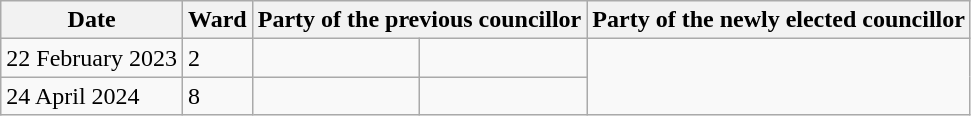<table class="wikitable">
<tr>
<th>Date</th>
<th>Ward</th>
<th colspan=2>Party of the previous councillor</th>
<th colspan=2>Party of the newly elected councillor</th>
</tr>
<tr>
<td>22 February 2023</td>
<td>2</td>
<td></td>
<td></td>
</tr>
<tr>
<td>24 April 2024</td>
<td>8</td>
<td></td>
<td></td>
</tr>
</table>
